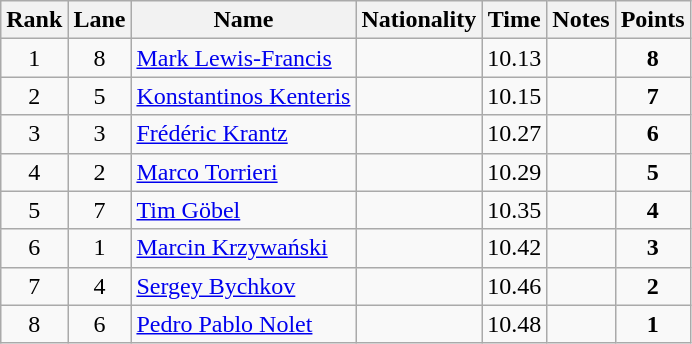<table class="wikitable sortable" style="text-align:center">
<tr>
<th>Rank</th>
<th>Lane</th>
<th>Name</th>
<th>Nationality</th>
<th>Time</th>
<th>Notes</th>
<th>Points</th>
</tr>
<tr>
<td>1</td>
<td>8</td>
<td align=left><a href='#'>Mark Lewis-Francis</a></td>
<td align=left></td>
<td>10.13</td>
<td></td>
<td><strong>8</strong></td>
</tr>
<tr>
<td>2</td>
<td>5</td>
<td align=left><a href='#'>Konstantinos Kenteris</a></td>
<td align=left></td>
<td>10.15</td>
<td></td>
<td><strong>7</strong></td>
</tr>
<tr>
<td>3</td>
<td>3</td>
<td align=left><a href='#'>Frédéric Krantz</a></td>
<td align=left></td>
<td>10.27</td>
<td></td>
<td><strong>6</strong></td>
</tr>
<tr>
<td>4</td>
<td>2</td>
<td align=left><a href='#'>Marco Torrieri</a></td>
<td align=left></td>
<td>10.29</td>
<td></td>
<td><strong>5</strong></td>
</tr>
<tr>
<td>5</td>
<td>7</td>
<td align=left><a href='#'>Tim Göbel</a></td>
<td align=left></td>
<td>10.35</td>
<td></td>
<td><strong>4</strong></td>
</tr>
<tr>
<td>6</td>
<td>1</td>
<td align=left><a href='#'>Marcin Krzywański</a></td>
<td align=left></td>
<td>10.42</td>
<td></td>
<td><strong>3</strong></td>
</tr>
<tr>
<td>7</td>
<td>4</td>
<td align=left><a href='#'>Sergey Bychkov</a></td>
<td align=left></td>
<td>10.46</td>
<td></td>
<td><strong>2</strong></td>
</tr>
<tr>
<td>8</td>
<td>6</td>
<td align=left><a href='#'>Pedro Pablo Nolet</a></td>
<td align=left></td>
<td>10.48</td>
<td></td>
<td><strong>1</strong></td>
</tr>
</table>
